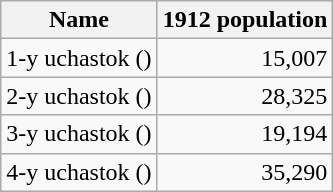<table class="wikitable sortable">
<tr>
<th>Name</th>
<th>1912 population</th>
</tr>
<tr>
<td>1-y uchastok ()</td>
<td align="right">15,007</td>
</tr>
<tr>
<td>2-y uchastok ()</td>
<td align="right">28,325</td>
</tr>
<tr>
<td>3-y uchastok ()</td>
<td align="right">19,194</td>
</tr>
<tr>
<td>4-y uchastok ()</td>
<td align="right">35,290</td>
</tr>
</table>
